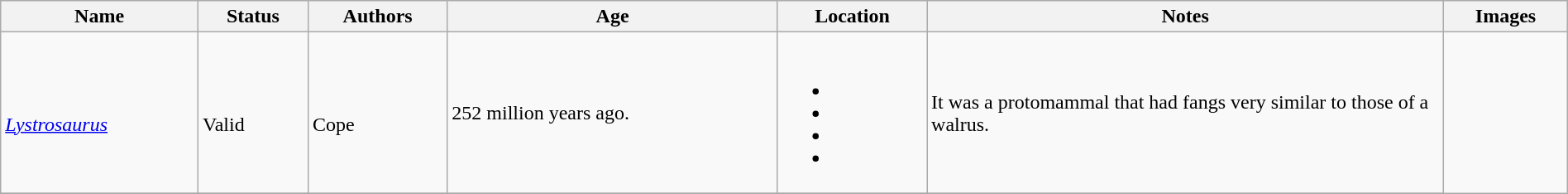<table class="wikitable sortable" align="center" width="100%">
<tr>
<th>Name</th>
<th>Status</th>
<th>Authors</th>
<th>Age</th>
<th>Location</th>
<th width="33%" class="unsortable">Notes</th>
<th class="unsortable">Images</th>
</tr>
<tr>
<td><br><em><a href='#'>Lystrosaurus</a></em></td>
<td><br>Valid</td>
<td><br>Cope</td>
<td>252 million years ago.</td>
<td><br><ul><li></li><li></li><li></li><li></li></ul></td>
<td>It was a protomammal that had fangs very similar to those of a walrus.<br></td>
<td rowspan="99"><br></td>
</tr>
<tr>
</tr>
</table>
